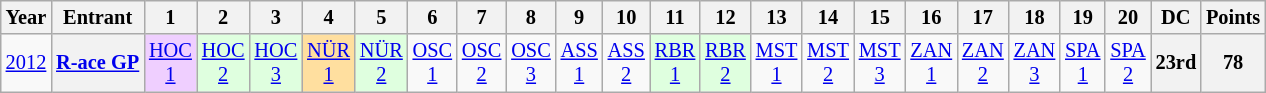<table class="wikitable" style="text-align:center; font-size:85%">
<tr>
<th>Year</th>
<th>Entrant</th>
<th>1</th>
<th>2</th>
<th>3</th>
<th>4</th>
<th>5</th>
<th>6</th>
<th>7</th>
<th>8</th>
<th>9</th>
<th>10</th>
<th>11</th>
<th>12</th>
<th>13</th>
<th>14</th>
<th>15</th>
<th>16</th>
<th>17</th>
<th>18</th>
<th>19</th>
<th>20</th>
<th>DC</th>
<th>Points</th>
</tr>
<tr>
<td><a href='#'>2012</a></td>
<th><a href='#'>R-ace GP</a></th>
<td style="background:#efcfff;"><a href='#'>HOC<br>1</a><br></td>
<td style="background:#dfffdf;"><a href='#'>HOC<br>2</a><br></td>
<td style="background:#dfffdf;"><a href='#'>HOC<br>3</a><br></td>
<td style="background:#ffdf9f;"><a href='#'>NÜR<br>1</a><br></td>
<td style="background:#dfffdf;"><a href='#'>NÜR<br>2</a><br></td>
<td style="background:#;"><a href='#'>OSC<br>1</a><br></td>
<td style="background:#;"><a href='#'>OSC<br>2</a><br></td>
<td style="background:#;"><a href='#'>OSC<br>3</a><br></td>
<td style="background:#;"><a href='#'>ASS<br>1</a><br></td>
<td style="background:#;"><a href='#'>ASS<br>2</a><br></td>
<td style="background:#dfffdf;"><a href='#'>RBR<br>1</a><br></td>
<td style="background:#dfffdf;"><a href='#'>RBR<br>2</a><br></td>
<td style="background:#;"><a href='#'>MST<br>1</a><br></td>
<td style="background:#;"><a href='#'>MST<br>2</a><br></td>
<td style="background:#;"><a href='#'>MST<br>3</a><br></td>
<td style="background:#;"><a href='#'>ZAN<br>1</a><br></td>
<td style="background:#;"><a href='#'>ZAN<br>2</a><br></td>
<td style="background:#;"><a href='#'>ZAN<br>3</a><br></td>
<td style="background:#;"><a href='#'>SPA<br>1</a><br></td>
<td style="background:#;"><a href='#'>SPA<br>2</a><br></td>
<th>23rd</th>
<th>78</th>
</tr>
</table>
